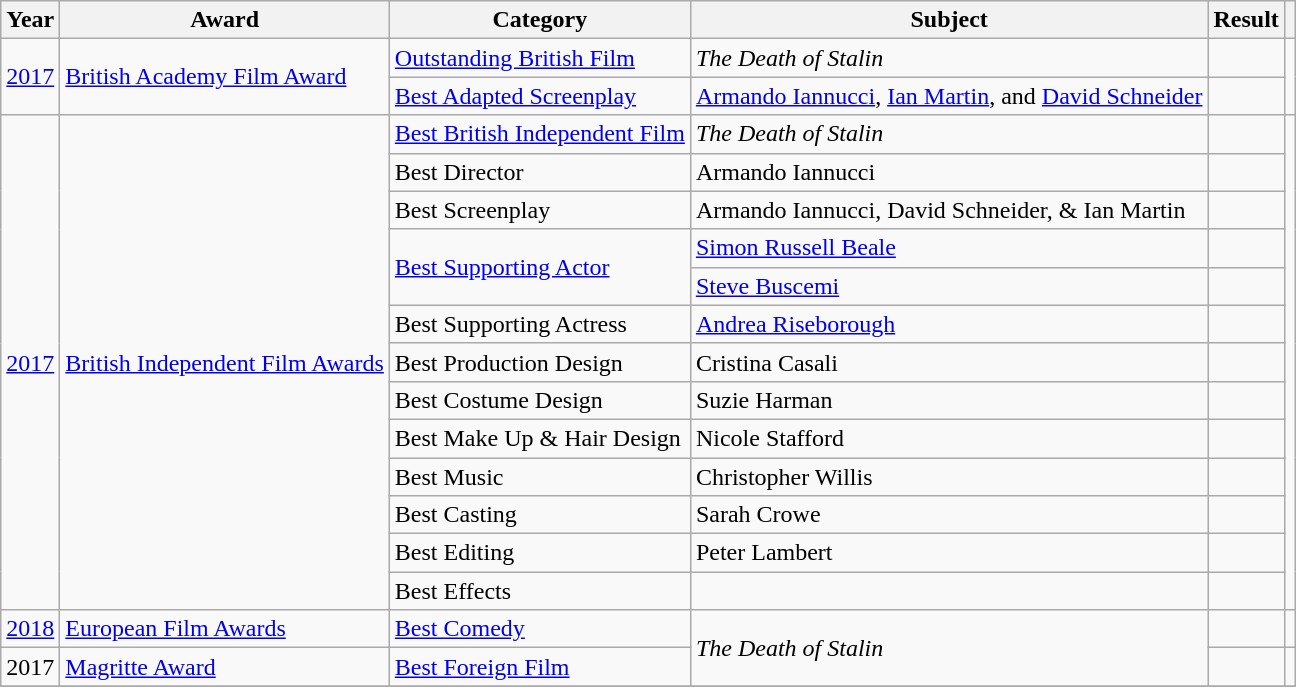<table class="wikitable">
<tr>
<th>Year</th>
<th>Award</th>
<th>Category</th>
<th>Subject</th>
<th>Result</th>
<th></th>
</tr>
<tr>
<td rowspan=2><a href='#'>2017</a></td>
<td rowspan=2><a href='#'>British Academy Film Award</a></td>
<td><a href='#'>Outstanding British Film</a></td>
<td><em>The Death of Stalin</em></td>
<td></td>
<td rowspan=2></td>
</tr>
<tr>
<td><a href='#'>Best Adapted Screenplay</a></td>
<td><a href='#'>Armando Iannucci</a>, <a href='#'>Ian Martin</a>, and <a href='#'>David Schneider</a></td>
<td></td>
</tr>
<tr>
<td rowspan=13><a href='#'>2017</a></td>
<td rowspan=13><a href='#'>British Independent Film Awards</a></td>
<td><a href='#'>Best British Independent Film</a></td>
<td><em>The Death of Stalin</em></td>
<td></td>
<td rowspan=13></td>
</tr>
<tr>
<td>Best Director</td>
<td>Armando Iannucci</td>
<td></td>
</tr>
<tr>
<td>Best Screenplay</td>
<td>Armando Iannucci, David Schneider, & Ian Martin</td>
<td></td>
</tr>
<tr>
<td rowspan=2><a href='#'>Best Supporting Actor</a></td>
<td><a href='#'>Simon Russell Beale</a></td>
<td></td>
</tr>
<tr>
<td><a href='#'>Steve Buscemi</a></td>
<td></td>
</tr>
<tr>
<td>Best Supporting Actress</td>
<td><a href='#'>Andrea Riseborough</a></td>
<td></td>
</tr>
<tr>
<td>Best Production Design</td>
<td>Cristina Casali</td>
<td></td>
</tr>
<tr>
<td>Best Costume Design</td>
<td>Suzie Harman</td>
<td></td>
</tr>
<tr>
<td>Best Make Up & Hair Design</td>
<td>Nicole Stafford</td>
<td></td>
</tr>
<tr>
<td>Best Music</td>
<td>Christopher Willis</td>
<td></td>
</tr>
<tr>
<td>Best Casting</td>
<td>Sarah Crowe</td>
<td></td>
</tr>
<tr>
<td>Best Editing</td>
<td>Peter Lambert</td>
<td></td>
</tr>
<tr>
<td>Best Effects</td>
<td></td>
<td></td>
</tr>
<tr>
<td><a href='#'>2018</a></td>
<td><a href='#'>European Film Awards</a></td>
<td><a href='#'>Best Comedy</a></td>
<td rowspan="2"><em>The Death of Stalin</em></td>
<td></td>
<td></td>
</tr>
<tr>
<td>2017</td>
<td><a href='#'>Magritte Award</a></td>
<td><a href='#'>Best Foreign Film</a></td>
<td></td>
<td></td>
</tr>
<tr>
</tr>
</table>
